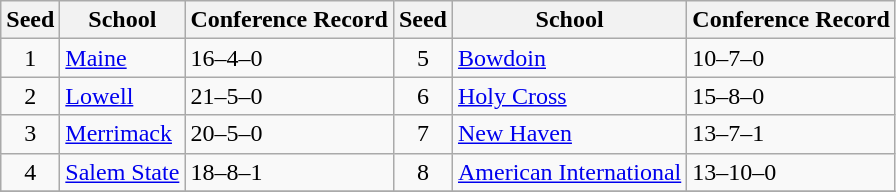<table class="wikitable">
<tr>
<th>Seed</th>
<th>School</th>
<th>Conference Record</th>
<th>Seed</th>
<th>School</th>
<th>Conference Record</th>
</tr>
<tr>
<td align=center>1</td>
<td><a href='#'>Maine</a></td>
<td>16–4–0</td>
<td align=center>5</td>
<td><a href='#'>Bowdoin</a></td>
<td>10–7–0</td>
</tr>
<tr>
<td align=center>2</td>
<td><a href='#'>Lowell</a></td>
<td>21–5–0</td>
<td align=center>6</td>
<td><a href='#'>Holy Cross</a></td>
<td>15–8–0</td>
</tr>
<tr>
<td align=center>3</td>
<td><a href='#'>Merrimack</a></td>
<td>20–5–0</td>
<td align=center>7</td>
<td><a href='#'>New Haven</a></td>
<td>13–7–1</td>
</tr>
<tr>
<td align=center>4</td>
<td><a href='#'>Salem State</a></td>
<td>18–8–1</td>
<td align=center>8</td>
<td><a href='#'>American International</a></td>
<td>13–10–0</td>
</tr>
<tr>
</tr>
</table>
